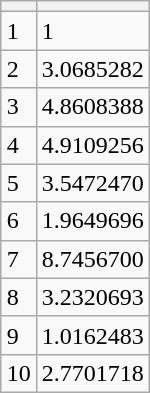<table class="wikitable" style="float:right">
<tr>
<th></th>
<th></th>
</tr>
<tr>
<td>1</td>
<td>1</td>
</tr>
<tr>
<td>2</td>
<td>3.0685282</td>
</tr>
<tr>
<td>3</td>
<td>4.8608388</td>
</tr>
<tr>
<td>4</td>
<td>4.9109256</td>
</tr>
<tr>
<td>5</td>
<td>3.5472470</td>
</tr>
<tr>
<td>6</td>
<td>1.9649696</td>
</tr>
<tr>
<td>7</td>
<td>8.7456700</td>
</tr>
<tr>
<td>8</td>
<td>3.2320693</td>
</tr>
<tr>
<td>9</td>
<td>1.0162483</td>
</tr>
<tr>
<td>10</td>
<td>2.7701718</td>
</tr>
</table>
